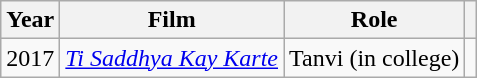<table class="wikitable sortable">
<tr>
<th>Year</th>
<th>Film</th>
<th>Role</th>
<th class="unsortable"></th>
</tr>
<tr>
<td>2017</td>
<td><em><a href='#'>Ti Saddhya Kay Karte</a></em></td>
<td>Tanvi (in college)</td>
<td></td>
</tr>
</table>
